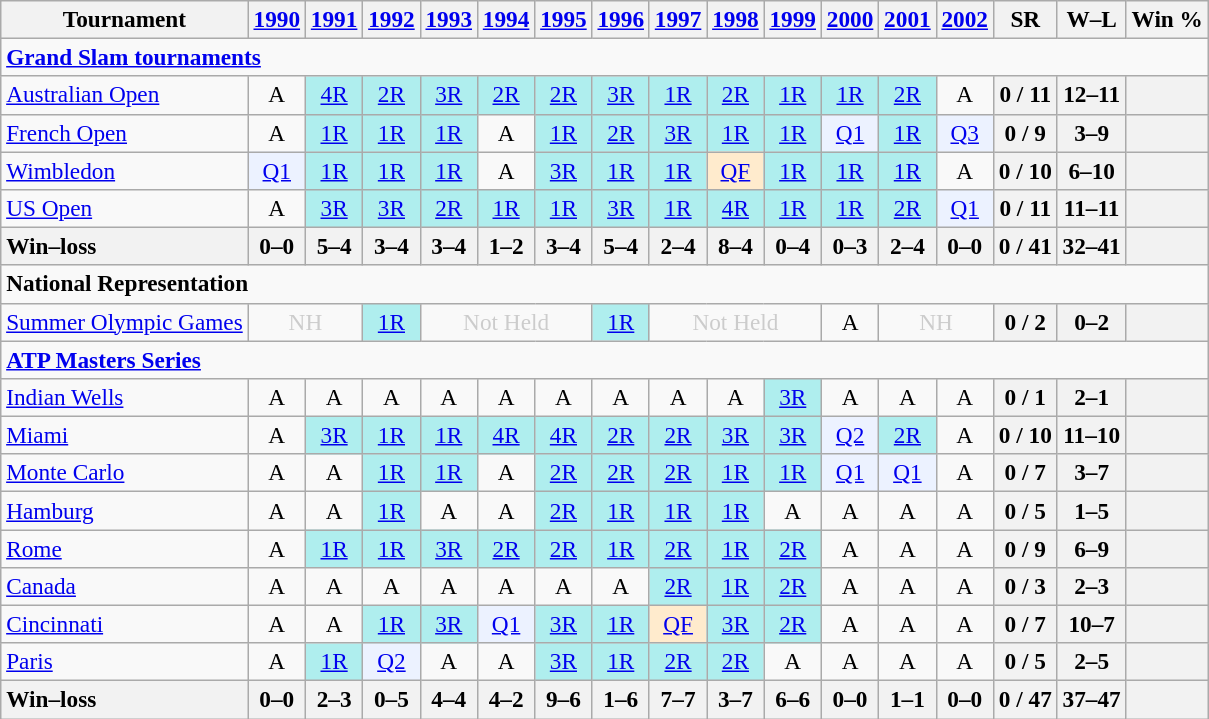<table class=wikitable style=text-align:center;font-size:97%>
<tr>
<th>Tournament</th>
<th><a href='#'>1990</a></th>
<th><a href='#'>1991</a></th>
<th><a href='#'>1992</a></th>
<th><a href='#'>1993</a></th>
<th><a href='#'>1994</a></th>
<th><a href='#'>1995</a></th>
<th><a href='#'>1996</a></th>
<th><a href='#'>1997</a></th>
<th><a href='#'>1998</a></th>
<th><a href='#'>1999</a></th>
<th><a href='#'>2000</a></th>
<th><a href='#'>2001</a></th>
<th><a href='#'>2002</a></th>
<th>SR</th>
<th>W–L</th>
<th>Win %</th>
</tr>
<tr>
<td colspan=23 align=left><strong><a href='#'>Grand Slam tournaments</a></strong></td>
</tr>
<tr>
<td align=left><a href='#'>Australian Open</a></td>
<td>A</td>
<td bgcolor=afeeee><a href='#'>4R</a></td>
<td bgcolor=afeeee><a href='#'>2R</a></td>
<td bgcolor=afeeee><a href='#'>3R</a></td>
<td bgcolor=afeeee><a href='#'>2R</a></td>
<td bgcolor=afeeee><a href='#'>2R</a></td>
<td bgcolor=afeeee><a href='#'>3R</a></td>
<td bgcolor=afeeee><a href='#'>1R</a></td>
<td bgcolor=afeeee><a href='#'>2R</a></td>
<td bgcolor=afeeee><a href='#'>1R</a></td>
<td bgcolor=afeeee><a href='#'>1R</a></td>
<td bgcolor=afeeee><a href='#'>2R</a></td>
<td>A</td>
<th>0 / 11</th>
<th>12–11</th>
<th></th>
</tr>
<tr>
<td align=left><a href='#'>French Open</a></td>
<td>A</td>
<td bgcolor=afeeee><a href='#'>1R</a></td>
<td bgcolor=afeeee><a href='#'>1R</a></td>
<td bgcolor=afeeee><a href='#'>1R</a></td>
<td>A</td>
<td bgcolor=afeeee><a href='#'>1R</a></td>
<td bgcolor=afeeee><a href='#'>2R</a></td>
<td bgcolor=afeeee><a href='#'>3R</a></td>
<td bgcolor=afeeee><a href='#'>1R</a></td>
<td bgcolor=afeeee><a href='#'>1R</a></td>
<td bgcolor=ecf2ff><a href='#'>Q1</a></td>
<td bgcolor=afeeee><a href='#'>1R</a></td>
<td bgcolor=ecf2ff><a href='#'>Q3</a></td>
<th>0 / 9</th>
<th>3–9</th>
<th></th>
</tr>
<tr>
<td align=left><a href='#'>Wimbledon</a></td>
<td bgcolor=ecf2ff><a href='#'>Q1</a></td>
<td bgcolor=afeeee><a href='#'>1R</a></td>
<td bgcolor=afeeee><a href='#'>1R</a></td>
<td bgcolor=afeeee><a href='#'>1R</a></td>
<td>A</td>
<td bgcolor=afeeee><a href='#'>3R</a></td>
<td bgcolor=afeeee><a href='#'>1R</a></td>
<td bgcolor=afeeee><a href='#'>1R</a></td>
<td bgcolor=ffebcd><a href='#'>QF</a></td>
<td bgcolor=afeeee><a href='#'>1R</a></td>
<td bgcolor=afeeee><a href='#'>1R</a></td>
<td bgcolor=afeeee><a href='#'>1R</a></td>
<td>A</td>
<th>0 / 10</th>
<th>6–10</th>
<th></th>
</tr>
<tr>
<td align=left><a href='#'>US Open</a></td>
<td>A</td>
<td bgcolor=afeeee><a href='#'>3R</a></td>
<td bgcolor=afeeee><a href='#'>3R</a></td>
<td bgcolor=afeeee><a href='#'>2R</a></td>
<td bgcolor=afeeee><a href='#'>1R</a></td>
<td bgcolor=afeeee><a href='#'>1R</a></td>
<td bgcolor=afeeee><a href='#'>3R</a></td>
<td bgcolor=afeeee><a href='#'>1R</a></td>
<td bgcolor=afeeee><a href='#'>4R</a></td>
<td bgcolor=afeeee><a href='#'>1R</a></td>
<td bgcolor=afeeee><a href='#'>1R</a></td>
<td bgcolor=afeeee><a href='#'>2R</a></td>
<td bgcolor=ecf2ff><a href='#'>Q1</a></td>
<th>0 / 11</th>
<th>11–11</th>
<th></th>
</tr>
<tr>
<th style=text-align:left>Win–loss</th>
<th>0–0</th>
<th>5–4</th>
<th>3–4</th>
<th>3–4</th>
<th>1–2</th>
<th>3–4</th>
<th>5–4</th>
<th>2–4</th>
<th>8–4</th>
<th>0–4</th>
<th>0–3</th>
<th>2–4</th>
<th>0–0</th>
<th>0 / 41</th>
<th>32–41</th>
<th></th>
</tr>
<tr>
<td colspan=22 align=left><strong>National Representation</strong></td>
</tr>
<tr>
<td align=left><a href='#'>Summer Olympic Games</a></td>
<td colspan=2 style=color:#cccccc>NH</td>
<td style=background:#afeeee><a href='#'>1R</a></td>
<td colspan=3 style=color:#cccccc>Not Held</td>
<td style=background:#afeeee><a href='#'>1R</a></td>
<td colspan=3 style=color:#cccccc>Not Held</td>
<td>A</td>
<td colspan=2 style=color:#cccccc>NH</td>
<th>0 / 2</th>
<th>0–2</th>
<th></th>
</tr>
<tr>
<td colspan=23 align=left><strong><a href='#'>ATP Masters Series</a></strong></td>
</tr>
<tr>
<td align=left><a href='#'>Indian Wells</a></td>
<td>A</td>
<td>A</td>
<td>A</td>
<td>A</td>
<td>A</td>
<td>A</td>
<td>A</td>
<td>A</td>
<td>A</td>
<td bgcolor=afeeee><a href='#'>3R</a></td>
<td>A</td>
<td>A</td>
<td>A</td>
<th>0 / 1</th>
<th>2–1</th>
<th></th>
</tr>
<tr>
<td align=left><a href='#'>Miami</a></td>
<td>A</td>
<td bgcolor=afeeee><a href='#'>3R</a></td>
<td bgcolor=afeeee><a href='#'>1R</a></td>
<td bgcolor=afeeee><a href='#'>1R</a></td>
<td bgcolor=afeeee><a href='#'>4R</a></td>
<td bgcolor=afeeee><a href='#'>4R</a></td>
<td bgcolor=afeeee><a href='#'>2R</a></td>
<td bgcolor=afeeee><a href='#'>2R</a></td>
<td bgcolor=afeeee><a href='#'>3R</a></td>
<td bgcolor=afeeee><a href='#'>3R</a></td>
<td bgcolor=ecf2ff><a href='#'>Q2</a></td>
<td bgcolor=afeeee><a href='#'>2R</a></td>
<td>A</td>
<th>0 / 10</th>
<th>11–10</th>
<th></th>
</tr>
<tr>
<td align=left><a href='#'>Monte Carlo</a></td>
<td>A</td>
<td>A</td>
<td bgcolor=afeeee><a href='#'>1R</a></td>
<td bgcolor=afeeee><a href='#'>1R</a></td>
<td>A</td>
<td bgcolor=afeeee><a href='#'>2R</a></td>
<td bgcolor=afeeee><a href='#'>2R</a></td>
<td bgcolor=afeeee><a href='#'>2R</a></td>
<td bgcolor=afeeee><a href='#'>1R</a></td>
<td bgcolor=afeeee><a href='#'>1R</a></td>
<td bgcolor=ecf2ff><a href='#'>Q1</a></td>
<td bgcolor=ecf2ff><a href='#'>Q1</a></td>
<td>A</td>
<th>0 / 7</th>
<th>3–7</th>
<th></th>
</tr>
<tr>
<td align=left><a href='#'>Hamburg</a></td>
<td>A</td>
<td>A</td>
<td bgcolor=afeeee><a href='#'>1R</a></td>
<td>A</td>
<td>A</td>
<td bgcolor=afeeee><a href='#'>2R</a></td>
<td bgcolor=afeeee><a href='#'>1R</a></td>
<td bgcolor=afeeee><a href='#'>1R</a></td>
<td bgcolor=afeeee><a href='#'>1R</a></td>
<td>A</td>
<td>A</td>
<td>A</td>
<td>A</td>
<th>0 / 5</th>
<th>1–5</th>
<th></th>
</tr>
<tr>
<td align=left><a href='#'>Rome</a></td>
<td>A</td>
<td bgcolor=afeeee><a href='#'>1R</a></td>
<td bgcolor=afeeee><a href='#'>1R</a></td>
<td bgcolor=afeeee><a href='#'>3R</a></td>
<td bgcolor=afeeee><a href='#'>2R</a></td>
<td bgcolor=afeeee><a href='#'>2R</a></td>
<td bgcolor=afeeee><a href='#'>1R</a></td>
<td bgcolor=afeeee><a href='#'>2R</a></td>
<td bgcolor=afeeee><a href='#'>1R</a></td>
<td bgcolor=afeeee><a href='#'>2R</a></td>
<td>A</td>
<td>A</td>
<td>A</td>
<th>0 / 9</th>
<th>6–9</th>
<th></th>
</tr>
<tr>
<td align=left><a href='#'>Canada</a></td>
<td>A</td>
<td>A</td>
<td>A</td>
<td>A</td>
<td>A</td>
<td>A</td>
<td>A</td>
<td bgcolor=afeeee><a href='#'>2R</a></td>
<td bgcolor=afeeee><a href='#'>1R</a></td>
<td bgcolor=afeeee><a href='#'>2R</a></td>
<td>A</td>
<td>A</td>
<td>A</td>
<th>0 / 3</th>
<th>2–3</th>
<th></th>
</tr>
<tr>
<td align=left><a href='#'>Cincinnati</a></td>
<td>A</td>
<td>A</td>
<td bgcolor=afeeee><a href='#'>1R</a></td>
<td bgcolor=afeeee><a href='#'>3R</a></td>
<td bgcolor=ecf2ff><a href='#'>Q1</a></td>
<td bgcolor=afeeee><a href='#'>3R</a></td>
<td bgcolor=afeeee><a href='#'>1R</a></td>
<td bgcolor=ffebcd><a href='#'>QF</a></td>
<td bgcolor=afeeee><a href='#'>3R</a></td>
<td bgcolor=afeeee><a href='#'>2R</a></td>
<td>A</td>
<td>A</td>
<td>A</td>
<th>0 / 7</th>
<th>10–7</th>
<th></th>
</tr>
<tr>
<td align=left><a href='#'>Paris</a></td>
<td>A</td>
<td bgcolor=afeeee><a href='#'>1R</a></td>
<td bgcolor=ecf2ff><a href='#'>Q2</a></td>
<td>A</td>
<td>A</td>
<td bgcolor=afeeee><a href='#'>3R</a></td>
<td bgcolor=afeeee><a href='#'>1R</a></td>
<td bgcolor=afeeee><a href='#'>2R</a></td>
<td bgcolor=afeeee><a href='#'>2R</a></td>
<td>A</td>
<td>A</td>
<td>A</td>
<td>A</td>
<th>0 / 5</th>
<th>2–5</th>
<th></th>
</tr>
<tr>
<th style=text-align:left>Win–loss</th>
<th>0–0</th>
<th>2–3</th>
<th>0–5</th>
<th>4–4</th>
<th>4–2</th>
<th>9–6</th>
<th>1–6</th>
<th>7–7</th>
<th>3–7</th>
<th>6–6</th>
<th>0–0</th>
<th>1–1</th>
<th>0–0</th>
<th>0 / 47</th>
<th>37–47</th>
<th></th>
</tr>
</table>
